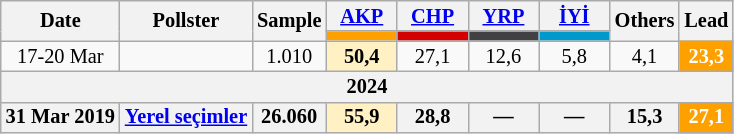<table class="wikitable mw-collapsible" style="text-align:center; font-size:85%; line-height:14px;">
<tr>
<th rowspan="2">Date</th>
<th rowspan="2">Pollster</th>
<th rowspan="2">Sample</th>
<th style="width:3em;"><a href='#'>AKP</a></th>
<th style="width:3em;"><a href='#'>CHP</a></th>
<th style="width:3em;"><a href='#'>YRP</a></th>
<th style="width:3em;"><a href='#'>İYİ</a></th>
<th rowspan="2">Others</th>
<th rowspan="2">Lead</th>
</tr>
<tr>
<th style="background:#fda000;"></th>
<th style="background:#d40000;"></th>
<th style="background:#414042;"></th>
<th style="background:#0099cc;"></th>
</tr>
<tr>
<td>17-20 Mar</td>
<td></td>
<td>1.010</td>
<td style="background:#FFF1C4"><strong>50,4</strong></td>
<td>27,1</td>
<td>12,6</td>
<td>5,8</td>
<td>4,1</td>
<th style="background:#fda000; color:white;">23,3</th>
</tr>
<tr>
<th colspan="9">2024</th>
</tr>
<tr>
<th>31 Mar 2019</th>
<th><a href='#'>Yerel seçimler</a></th>
<th>26.060</th>
<th style="background:#FFF1C4">55,9</th>
<th>28,8</th>
<th>—</th>
<th>—</th>
<th>15,3</th>
<th style="background:#fda000; color:white;">27,1</th>
</tr>
</table>
